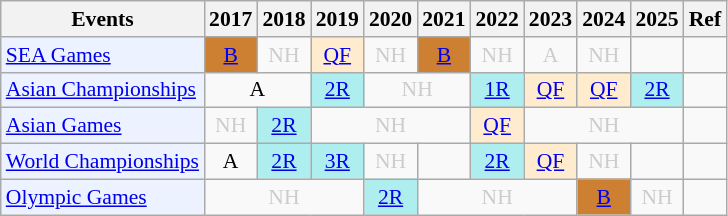<table class="wikitable" style="font-size: 90%; text-align:center">
<tr>
<th>Events</th>
<th>2017</th>
<th>2018</th>
<th>2019</th>
<th>2020</th>
<th>2021</th>
<th>2022</th>
<th>2023</th>
<th>2024</th>
<th>2025</th>
<th>Ref</th>
</tr>
<tr>
<td bgcolor="#ECF2FF"; align="left"><a href='#'>SEA Games</a></td>
<td bgcolor=CD7F32><a href='#'>B</a></td>
<td style=color:#ccc>NH</td>
<td bgcolor=FFEBCD><a href='#'>QF</a></td>
<td style=color:#ccc>NH</td>
<td bgcolor=CD7F32><a href='#'>B</a></td>
<td style=color:#ccc>NH</td>
<td style=color:#ccc>A</td>
<td style=color:#ccc>NH</td>
<td></td>
<td></td>
</tr>
<tr>
<td bgcolor="#ECF2FF"; align="left"><a href='#'>Asian Championships</a></td>
<td colspan="2">A</td>
<td bgcolor=AFEEEE><a href='#'>2R</a></td>
<td colspan="2" style=color:#ccc>NH</td>
<td bgcolor=AFEEEE><a href='#'>1R</a></td>
<td bgcolor=FFEBCD><a href='#'>QF</a></td>
<td bgcolor=FFEBCD><a href='#'>QF</a></td>
<td bgcolor=AFEEEE><a href='#'>2R</a></td>
<td></td>
</tr>
<tr>
<td bgcolor="#ECF2FF"; align="left"><a href='#'>Asian Games</a></td>
<td style=color:#ccc>NH</td>
<td bgcolor=AFEEEE><a href='#'>2R</a></td>
<td colspan="3" style=color:#ccc>NH</td>
<td bgcolor=FFEBCD><a href='#'>QF</a></td>
<td colspan="3" style=color:#ccc>NH</td>
<td></td>
</tr>
<tr>
<td bgcolor="#ECF2FF"; align="left"><a href='#'>World Championships</a></td>
<td>A</td>
<td bgcolor=AFEEEE><a href='#'>2R</a></td>
<td bgcolor=AFEEEE><a href='#'>3R</a></td>
<td style=color:#ccc>NH</td>
<td><a href='#'></a></td>
<td bgcolor=AFEEEE><a href='#'>2R</a></td>
<td bgcolor=FFEBCD><a href='#'>QF</a></td>
<td style=color:#ccc>NH</td>
<td></td>
<td></td>
</tr>
<tr>
<td bgcolor="#ECF2FF"; align="left"><a href='#'>Olympic Games</a></td>
<td colspan="3" style=color:#ccc>NH</td>
<td bgcolor=AFEEEE><a href='#'>2R</a></td>
<td colspan="3" style=color:#ccc>NH</td>
<td bgcolor=CD7F32><a href='#'>B</a></td>
<td style=color:#ccc>NH</td>
<td></td>
</tr>
</table>
